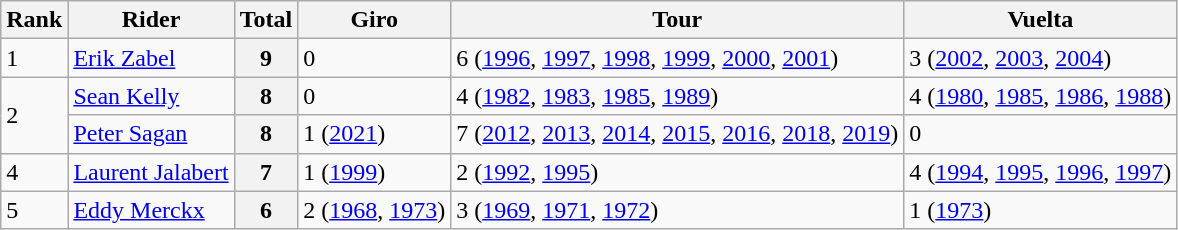<table class="wikitable sortable">
<tr>
<th>Rank</th>
<th>Rider</th>
<th>Total</th>
<th>Giro</th>
<th>Tour</th>
<th>Vuelta</th>
</tr>
<tr>
<td>1</td>
<td> <a href='#'>Erik Zabel</a></td>
<th><strong>9</strong></th>
<td>0</td>
<td>6 (<a href='#'>1996</a>, <a href='#'>1997</a>, <a href='#'>1998</a>, <a href='#'>1999</a>, <a href='#'>2000</a>, <a href='#'>2001</a>)</td>
<td>3 (<a href='#'>2002</a>, <a href='#'>2003</a>, <a href='#'>2004</a>)</td>
</tr>
<tr>
<td rowspan=2>2</td>
<td> <a href='#'>Sean Kelly</a></td>
<th><strong>8</strong></th>
<td>0</td>
<td>4 (<a href='#'>1982</a>, <a href='#'>1983</a>, <a href='#'>1985</a>, <a href='#'>1989</a>)</td>
<td>4 (<a href='#'>1980</a>, <a href='#'>1985</a>, <a href='#'>1986</a>, <a href='#'>1988</a>)</td>
</tr>
<tr>
<td> <a href='#'>Peter Sagan</a></td>
<th><strong>8</strong></th>
<td>1 (<a href='#'>2021</a>)</td>
<td>7 (<a href='#'>2012</a>, <a href='#'>2013</a>, <a href='#'>2014</a>, <a href='#'>2015</a>, <a href='#'>2016</a>, <a href='#'>2018</a>, <a href='#'>2019</a>)</td>
<td>0</td>
</tr>
<tr>
<td>4</td>
<td> <a href='#'>Laurent Jalabert</a></td>
<th><strong>7</strong></th>
<td>1 (<a href='#'>1999</a>)</td>
<td>2 (<a href='#'>1992</a>, <a href='#'>1995</a>)</td>
<td>4 (<a href='#'>1994</a>, <a href='#'>1995</a>, <a href='#'>1996</a>, <a href='#'>1997</a>)</td>
</tr>
<tr>
<td>5</td>
<td> <a href='#'>Eddy Merckx</a></td>
<th><strong>6</strong></th>
<td>2 (<a href='#'>1968</a>, <a href='#'>1973</a>)</td>
<td>3 (<a href='#'>1969</a>, <a href='#'>1971</a>, <a href='#'>1972</a>)</td>
<td>1 (<a href='#'>1973</a>)</td>
</tr>
</table>
